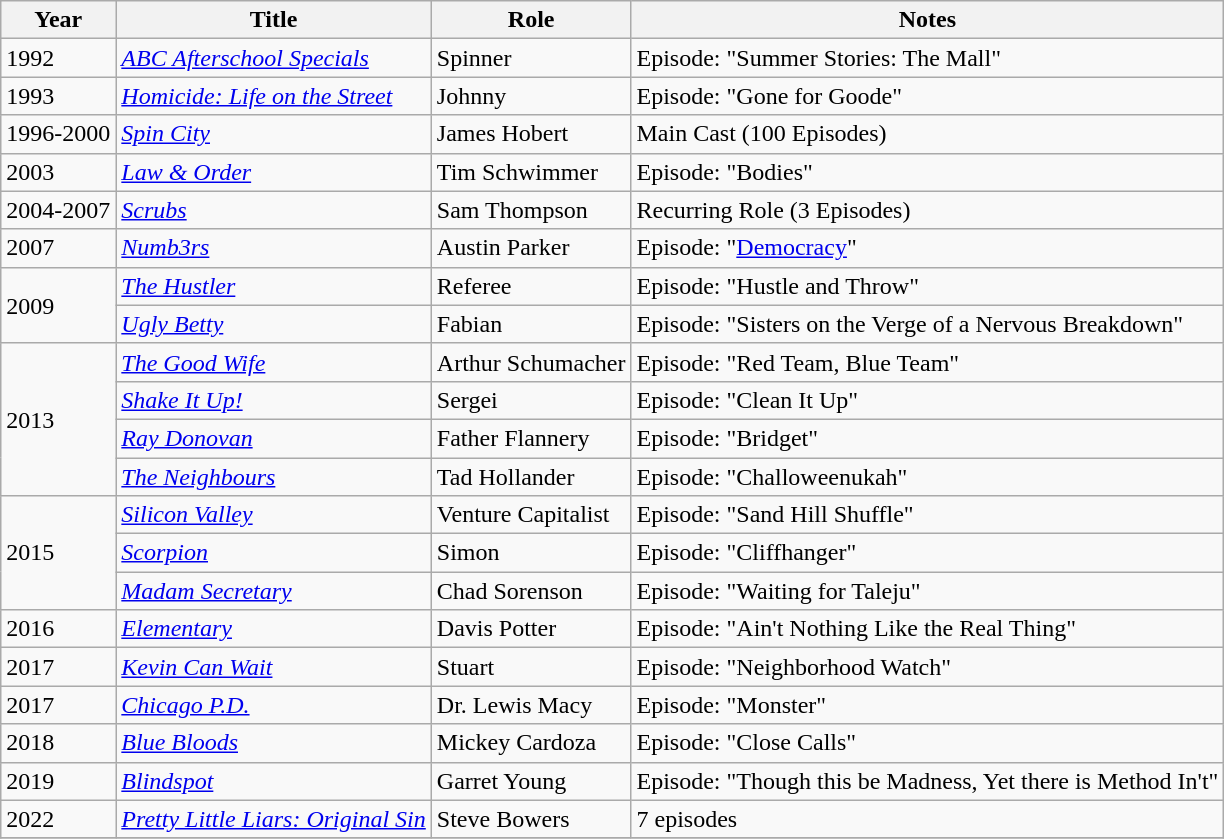<table class="wikitable sortable">
<tr>
<th>Year</th>
<th>Title</th>
<th>Role</th>
<th>Notes</th>
</tr>
<tr>
<td>1992</td>
<td><em><a href='#'>ABC Afterschool Specials</a></em></td>
<td>Spinner</td>
<td>Episode: "Summer Stories: The Mall"</td>
</tr>
<tr>
<td>1993</td>
<td><em><a href='#'>Homicide: Life on the Street</a></em></td>
<td>Johnny</td>
<td>Episode: "Gone for Goode"</td>
</tr>
<tr>
<td>1996-2000</td>
<td><em><a href='#'>Spin City</a></em></td>
<td>James Hobert</td>
<td>Main Cast (100 Episodes)</td>
</tr>
<tr>
<td>2003</td>
<td><em><a href='#'>Law & Order</a></em></td>
<td>Tim Schwimmer</td>
<td>Episode: "Bodies"</td>
</tr>
<tr>
<td>2004-2007</td>
<td><em><a href='#'>Scrubs</a></em></td>
<td>Sam Thompson</td>
<td>Recurring Role (3 Episodes)</td>
</tr>
<tr>
<td>2007</td>
<td><em><a href='#'>Numb3rs</a></em></td>
<td>Austin Parker</td>
<td>Episode: "<a href='#'>Democracy</a>"</td>
</tr>
<tr>
<td rowspan=2>2009</td>
<td><em><a href='#'>The Hustler</a></em></td>
<td>Referee</td>
<td>Episode: "Hustle and Throw"</td>
</tr>
<tr>
<td><em><a href='#'>Ugly Betty</a></em></td>
<td>Fabian</td>
<td>Episode: "Sisters on the Verge of a Nervous Breakdown"</td>
</tr>
<tr>
<td rowspan=4>2013</td>
<td><em><a href='#'>The Good Wife</a></em></td>
<td>Arthur Schumacher</td>
<td>Episode: "Red Team, Blue Team"</td>
</tr>
<tr>
<td><em><a href='#'>Shake It Up!</a></em></td>
<td>Sergei</td>
<td>Episode: "Clean It Up"</td>
</tr>
<tr>
<td><em><a href='#'>Ray Donovan</a></em></td>
<td>Father Flannery</td>
<td>Episode: "Bridget"</td>
</tr>
<tr>
<td><em><a href='#'>The Neighbours</a></em></td>
<td>Tad Hollander</td>
<td>Episode: "Challoweenukah"</td>
</tr>
<tr>
<td rowspan=3>2015</td>
<td><em><a href='#'>Silicon Valley</a></em></td>
<td>Venture Capitalist</td>
<td>Episode: "Sand Hill Shuffle"</td>
</tr>
<tr>
<td><em><a href='#'>Scorpion</a></em></td>
<td>Simon</td>
<td>Episode: "Cliffhanger"</td>
</tr>
<tr>
<td><em><a href='#'>Madam Secretary</a></em></td>
<td>Chad Sorenson</td>
<td>Episode: "Waiting for Taleju"</td>
</tr>
<tr>
<td>2016</td>
<td><em><a href='#'>Elementary</a></em></td>
<td>Davis Potter</td>
<td>Episode: "Ain't Nothing Like the Real Thing"</td>
</tr>
<tr>
<td>2017</td>
<td><em><a href='#'>Kevin Can Wait</a></em></td>
<td>Stuart</td>
<td>Episode: "Neighborhood Watch"</td>
</tr>
<tr>
<td>2017</td>
<td><em><a href='#'>Chicago P.D.</a></em></td>
<td>Dr. Lewis Macy</td>
<td>Episode: "Monster"</td>
</tr>
<tr>
<td>2018</td>
<td><em><a href='#'>Blue Bloods</a></em></td>
<td>Mickey Cardoza</td>
<td>Episode: "Close Calls"</td>
</tr>
<tr>
<td>2019</td>
<td><em><a href='#'>Blindspot</a></em></td>
<td>Garret Young</td>
<td>Episode: "Though this be Madness, Yet there is Method In't"</td>
</tr>
<tr>
<td>2022</td>
<td><em><a href='#'>Pretty Little Liars: Original Sin</a></em></td>
<td>Steve Bowers</td>
<td>7 episodes</td>
</tr>
<tr>
</tr>
</table>
